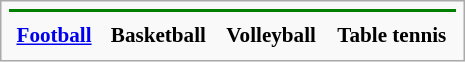<table class="infobox" style="font-size: 88%; width: 22em; text-align: center">
<tr>
<th colspan=4 style="font-size: 120%; background-color: green; color: white"></th>
</tr>
<tr>
<th style="text-align:center;"></th>
<th style="text-align:center;"></th>
<th style="text-align:center;"></th>
<th style="text-align:center;"></th>
</tr>
<tr>
<th style="text-align:center;"><a href='#'>Football</a></th>
<th style="text-align:center;"><strong>Basketball</strong></th>
<th style="text-align:center;">Volleyball</th>
<th style="text-align:center;">Table tennis</th>
</tr>
<tr>
</tr>
</table>
